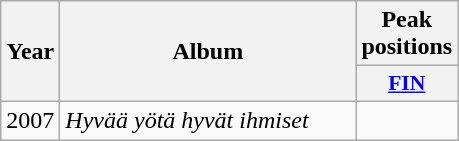<table class="wikitable">
<tr>
<th align="center" rowspan="2" width="10">Year</th>
<th align="center" rowspan="2" width="190">Album</th>
<th align="center" colspan="1" width="20">Peak positions</th>
</tr>
<tr>
<th scope="col" style="width:3em;font-size:90%;"><a href='#'>FIN</a><br></th>
</tr>
<tr>
<td style="text-align:center;">2007</td>
<td><em>Hyvää yötä hyvät ihmiset</em></td>
<td style="text-align:center;"></td>
</tr>
</table>
